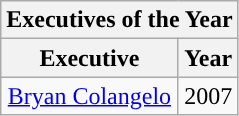<table class="wikitable" style="text-align:center">
<tr>
<th colspan="2">Executives of the Year</th>
</tr>
<tr>
<th>Executive</th>
<th>Year</th>
</tr>
<tr>
<td><a href='#'>Bryan Colangelo</a></td>
<td>2007</td>
</tr>
</table>
